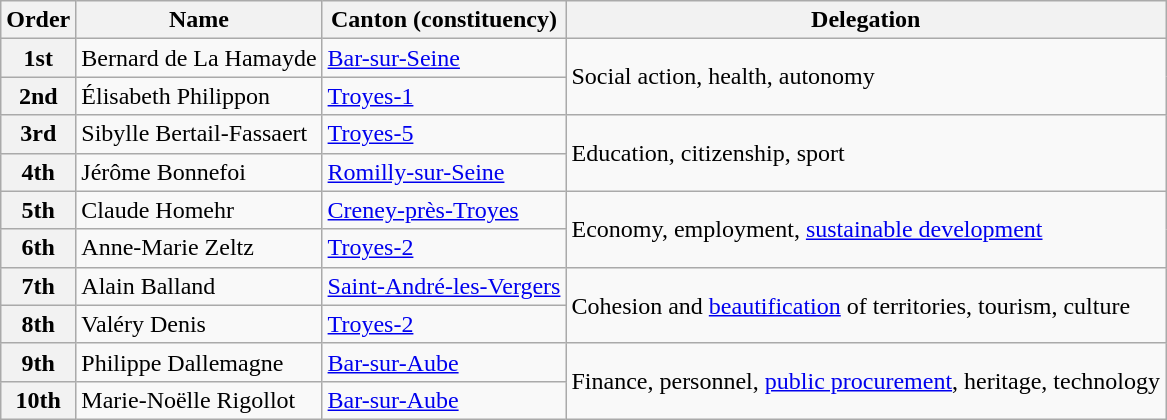<table class="wikitable sortable">
<tr>
<th>Order</th>
<th>Name</th>
<th>Canton (constituency)</th>
<th>Delegation</th>
</tr>
<tr>
<th>1st</th>
<td>Bernard de La Hamayde</td>
<td><a href='#'>Bar-sur-Seine</a></td>
<td rowspan="2">Social action, health, autonomy</td>
</tr>
<tr>
<th>2nd</th>
<td>Élisabeth Philippon</td>
<td><a href='#'>Troyes-1</a></td>
</tr>
<tr>
<th>3rd</th>
<td>Sibylle Bertail-Fassaert</td>
<td><a href='#'>Troyes-5</a></td>
<td rowspan="2">Education, citizenship, sport</td>
</tr>
<tr>
<th>4th</th>
<td>Jérôme Bonnefoi</td>
<td><a href='#'>Romilly-sur-Seine</a></td>
</tr>
<tr>
<th><abbr>5th</abbr></th>
<td>Claude Homehr</td>
<td><a href='#'>Creney-près-Troyes</a></td>
<td rowspan="2">Economy, employment, <a href='#'>sustainable development</a></td>
</tr>
<tr>
<th><abbr>6th</abbr></th>
<td>Anne-Marie Zeltz</td>
<td><a href='#'>Troyes-2</a></td>
</tr>
<tr>
<th><abbr>7th</abbr></th>
<td>Alain Balland</td>
<td><a href='#'>Saint-André-les-Vergers</a></td>
<td rowspan="2">Cohesion and <a href='#'>beautification</a> of territories, tourism, culture</td>
</tr>
<tr>
<th><abbr>8th</abbr></th>
<td>Valéry Denis</td>
<td><a href='#'>Troyes-2</a></td>
</tr>
<tr>
<th><abbr>9th</abbr></th>
<td>Philippe Dallemagne</td>
<td><a href='#'>Bar-sur-Aube</a></td>
<td rowspan="2">Finance, personnel, <a href='#'>public procurement</a>, heritage, technology</td>
</tr>
<tr>
<th>10th</th>
<td>Marie-Noëlle Rigollot</td>
<td><a href='#'>Bar-sur-Aube</a></td>
</tr>
</table>
